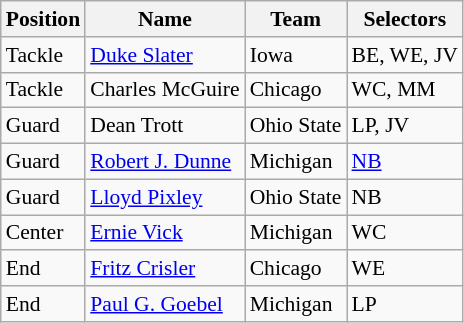<table class="wikitable" style="font-size: 90%">
<tr>
<th>Position</th>
<th>Name</th>
<th>Team</th>
<th>Selectors</th>
</tr>
<tr>
<td>Tackle</td>
<td><a href='#'>Duke Slater</a></td>
<td>Iowa</td>
<td>BE, WE, JV</td>
</tr>
<tr>
<td>Tackle</td>
<td>Charles McGuire</td>
<td>Chicago</td>
<td>WC, MM</td>
</tr>
<tr>
<td>Guard</td>
<td>Dean Trott</td>
<td>Ohio State</td>
<td>LP, JV</td>
</tr>
<tr>
<td>Guard</td>
<td><a href='#'>Robert J. Dunne</a></td>
<td>Michigan</td>
<td><a href='#'>NB</a></td>
</tr>
<tr>
<td>Guard</td>
<td><a href='#'>Lloyd Pixley</a></td>
<td>Ohio State</td>
<td>NB</td>
</tr>
<tr>
<td>Center</td>
<td><a href='#'>Ernie Vick</a></td>
<td>Michigan</td>
<td>WC</td>
</tr>
<tr>
<td>End</td>
<td><a href='#'>Fritz Crisler</a></td>
<td>Chicago</td>
<td>WE</td>
</tr>
<tr>
<td>End</td>
<td><a href='#'>Paul G. Goebel</a></td>
<td>Michigan</td>
<td>LP</td>
</tr>
</table>
